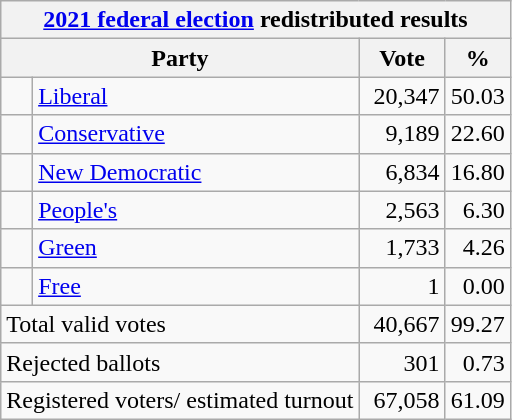<table class="wikitable">
<tr>
<th colspan="4"><a href='#'>2021 federal election</a> redistributed results</th>
</tr>
<tr>
<th bgcolor="#DDDDFF" width="130px" colspan="2">Party</th>
<th bgcolor="#DDDDFF" width="50px">Vote</th>
<th bgcolor="#DDDDFF" width="30px">%</th>
</tr>
<tr>
<td> </td>
<td><a href='#'>Liberal</a></td>
<td align=right>20,347</td>
<td align=right>50.03</td>
</tr>
<tr>
<td> </td>
<td><a href='#'>Conservative</a></td>
<td align=right>9,189</td>
<td align=right>22.60</td>
</tr>
<tr>
<td> </td>
<td><a href='#'>New Democratic</a></td>
<td align=right>6,834</td>
<td align=right>16.80</td>
</tr>
<tr>
<td> </td>
<td><a href='#'>People's</a></td>
<td align=right>2,563</td>
<td align=right>6.30</td>
</tr>
<tr>
<td> </td>
<td><a href='#'>Green</a></td>
<td align=right>1,733</td>
<td align=right>4.26</td>
</tr>
<tr>
<td> </td>
<td><a href='#'>Free</a></td>
<td align=right>1</td>
<td align=right>0.00</td>
</tr>
<tr>
<td colspan="2">Total valid votes</td>
<td align=right>40,667</td>
<td align=right>99.27</td>
</tr>
<tr>
<td colspan="2">Rejected ballots</td>
<td align=right>301</td>
<td align=right>0.73</td>
</tr>
<tr>
<td colspan="2">Registered voters/ estimated turnout</td>
<td align=right>67,058</td>
<td align=right>61.09</td>
</tr>
</table>
